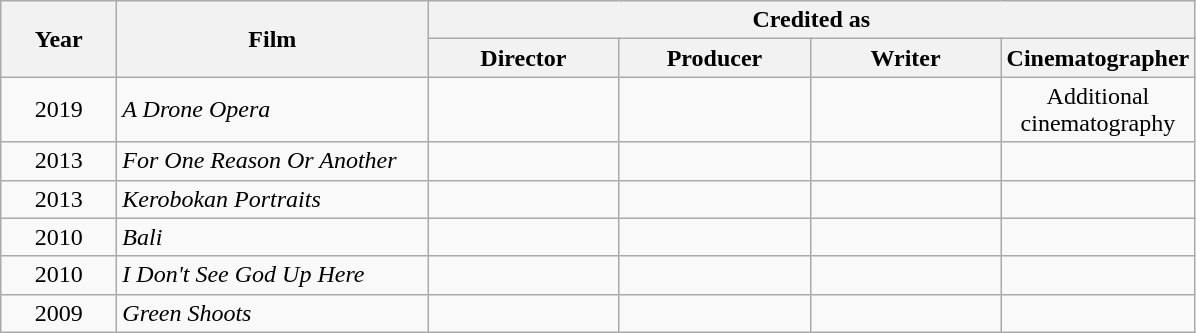<table class="wikitable" style="text-align:center;font-size:100%;">
<tr>
<th rowspan="2" style="width:70px;">Year</th>
<th rowspan="2" style="width:200px;">Film</th>
<th colspan="8">Credited as</th>
</tr>
<tr>
<th width=120>Director</th>
<th width=120>Producer</th>
<th width=120>Writer</th>
<th width=120>Cinematographer</th>
</tr>
<tr style="text-align:center;">
<td>2019</td>
<td style="text-align:left;"><em>A Drone Opera</em></td>
<td></td>
<td></td>
<td></td>
<td>Additional cinematography</td>
</tr>
<tr style="text-align:center;">
<td>2013</td>
<td style="text-align:left;"><em>For One Reason Or Another</em></td>
<td></td>
<td></td>
<td></td>
<td></td>
</tr>
<tr style="text-align:center;">
<td>2013</td>
<td style="text-align:left;"><em>Kerobokan Portraits</em></td>
<td></td>
<td></td>
<td></td>
<td></td>
</tr>
<tr style="text-align:center;">
<td>2010</td>
<td style="text-align:left;"><em>Bali</em></td>
<td></td>
<td></td>
<td></td>
<td></td>
</tr>
<tr style="text-align:center;">
<td>2010</td>
<td style="text-align:left;"><em>I Don't See God Up Here</em></td>
<td></td>
<td></td>
<td></td>
<td></td>
</tr>
<tr style="text-align:center;">
<td>2009</td>
<td style="text-align:left;"><em>Green Shoots</em></td>
<td></td>
<td></td>
<td></td>
<td></td>
</tr>
</table>
